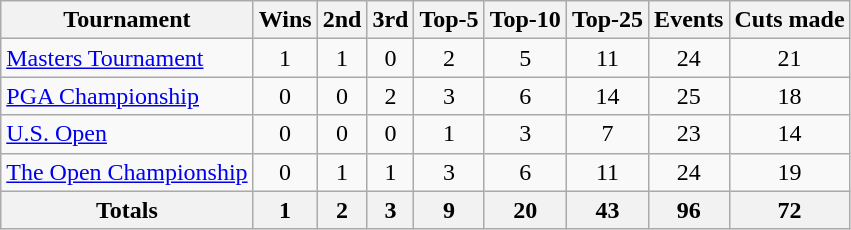<table class=wikitable style=text-align:center>
<tr>
<th>Tournament</th>
<th>Wins</th>
<th>2nd</th>
<th>3rd</th>
<th>Top-5</th>
<th>Top-10</th>
<th>Top-25</th>
<th>Events</th>
<th>Cuts made</th>
</tr>
<tr>
<td align=left><a href='#'>Masters Tournament</a></td>
<td>1</td>
<td>1</td>
<td>0</td>
<td>2</td>
<td>5</td>
<td>11</td>
<td>24</td>
<td>21</td>
</tr>
<tr>
<td align=left><a href='#'>PGA Championship</a></td>
<td>0</td>
<td>0</td>
<td>2</td>
<td>3</td>
<td>6</td>
<td>14</td>
<td>25</td>
<td>18</td>
</tr>
<tr>
<td align=left><a href='#'>U.S. Open</a></td>
<td>0</td>
<td>0</td>
<td>0</td>
<td>1</td>
<td>3</td>
<td>7</td>
<td>23</td>
<td>14</td>
</tr>
<tr>
<td align=left><a href='#'>The Open Championship</a></td>
<td>0</td>
<td>1</td>
<td>1</td>
<td>3</td>
<td>6</td>
<td>11</td>
<td>24</td>
<td>19</td>
</tr>
<tr>
<th>Totals</th>
<th>1</th>
<th>2</th>
<th>3</th>
<th>9</th>
<th>20</th>
<th>43</th>
<th>96</th>
<th>72</th>
</tr>
</table>
